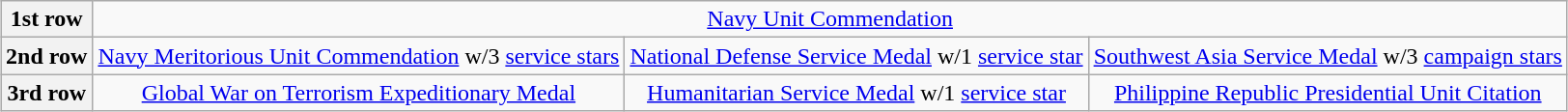<table class="wikitable" style="margin-left: auto; margin-right: auto; border: none;">
<tr>
<th>1st row</th>
<td colspan=3 style="text-align:center;"><a href='#'>Navy Unit Commendation</a></td>
</tr>
<tr>
<th>2nd row</th>
<td style="text-align:center;"><a href='#'>Navy Meritorious Unit Commendation</a> w/3 <a href='#'>service stars</a></td>
<td style="text-align:center;"><a href='#'>National Defense Service Medal</a> w/1 <a href='#'>service star</a></td>
<td style="text-align:center;"><a href='#'>Southwest Asia Service Medal</a> w/3 <a href='#'>campaign stars</a></td>
</tr>
<tr>
<th>3rd row</th>
<td style="text-align:center;"><a href='#'>Global War on Terrorism Expeditionary Medal</a></td>
<td style="text-align:center;"><a href='#'>Humanitarian Service Medal</a> w/1 <a href='#'>service star</a></td>
<td style="text-align:center;"><a href='#'>Philippine Republic Presidential Unit Citation</a></td>
</tr>
</table>
